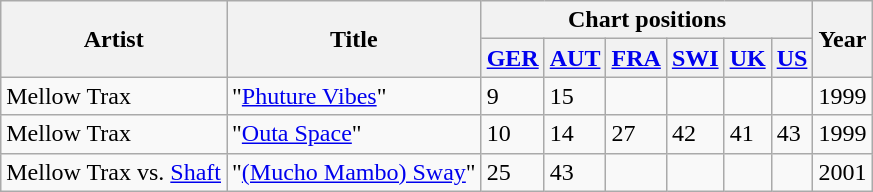<table class="wikitable">
<tr>
<th rowspan="2">Artist</th>
<th rowspan="2">Title</th>
<th colspan="6">Chart positions</th>
<th rowspan="2">Year</th>
</tr>
<tr>
<th><a href='#'>GER</a></th>
<th><a href='#'>AUT</a></th>
<th><a href='#'>FRA</a></th>
<th><a href='#'>SWI</a></th>
<th><a href='#'>UK</a></th>
<th><a href='#'>US</a></th>
</tr>
<tr>
<td>Mellow Trax</td>
<td>"<a href='#'>Phuture Vibes</a>"</td>
<td>9</td>
<td>15</td>
<td></td>
<td></td>
<td></td>
<td></td>
<td>1999</td>
</tr>
<tr>
<td>Mellow Trax</td>
<td>"<a href='#'>Outa Space</a>"</td>
<td>10</td>
<td>14</td>
<td>27</td>
<td>42</td>
<td>41</td>
<td>43</td>
<td>1999</td>
</tr>
<tr>
<td>Mellow Trax vs. <a href='#'>Shaft</a></td>
<td>"<a href='#'>(Mucho Mambo) Sway</a>"</td>
<td>25</td>
<td>43</td>
<td></td>
<td></td>
<td></td>
<td></td>
<td>2001</td>
</tr>
</table>
